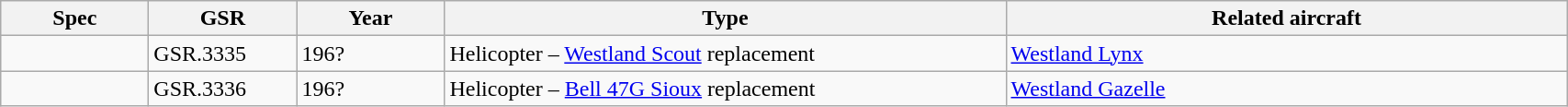<table class="wikitable">
<tr>
<th width=100>Spec</th>
<th width=100>GSR</th>
<th width=100>Year</th>
<th width=400>Type</th>
<th width=400>Related aircraft</th>
</tr>
<tr>
<td> </td>
<td>GSR.3335</td>
<td>196?</td>
<td>Helicopter – <a href='#'>Westland Scout</a> replacement</td>
<td><a href='#'>Westland Lynx</a></td>
</tr>
<tr>
<td> </td>
<td>GSR.3336</td>
<td>196?</td>
<td>Helicopter – <a href='#'>Bell 47G Sioux</a> replacement</td>
<td><a href='#'>Westland Gazelle</a></td>
</tr>
</table>
